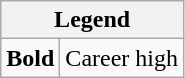<table class="wikitable mw-collapsible">
<tr>
<th colspan="2">Legend</th>
</tr>
<tr>
<td><strong>Bold</strong></td>
<td>Career high</td>
</tr>
</table>
